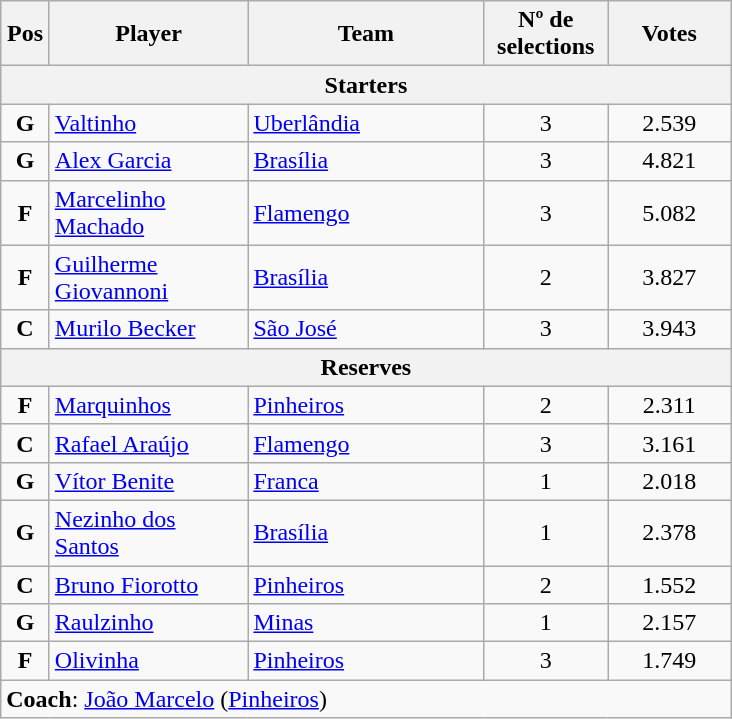<table class="wikitable" style="text-align:center">
<tr>
<th scope="col" width="25px">Pos</th>
<th scope="col" width="125px">Player</th>
<th scope="col" width="150px">Team</th>
<th scope="col" width="75px">Nº de selections</th>
<th scope="col" width="75px">Votes</th>
</tr>
<tr>
<th scope="col" colspan="5">Starters</th>
</tr>
<tr>
<td><strong>G</strong></td>
<td style="text-align:left"><a href='#'>Valtinho</a></td>
<td style="text-align:left"><a href='#'>Uberlândia</a></td>
<td>3</td>
<td>2.539 </td>
</tr>
<tr>
<td><strong>G</strong></td>
<td style="text-align:left"><a href='#'>Alex Garcia</a></td>
<td style="text-align:left"><a href='#'>Brasília</a></td>
<td>3</td>
<td>4.821</td>
</tr>
<tr>
<td><strong>F</strong></td>
<td style="text-align:left"><a href='#'>Marcelinho Machado</a></td>
<td style="text-align:left"><a href='#'>Flamengo</a></td>
<td>3</td>
<td>5.082</td>
</tr>
<tr>
<td><strong>F</strong></td>
<td style="text-align:left"><a href='#'>Guilherme Giovannoni</a></td>
<td style="text-align:left"><a href='#'>Brasília</a></td>
<td>2</td>
<td>3.827</td>
</tr>
<tr>
<td><strong>C</strong></td>
<td style="text-align:left"><a href='#'>Murilo Becker</a></td>
<td style="text-align:left"><a href='#'>São José</a></td>
<td>3</td>
<td>3.943</td>
</tr>
<tr>
<th scope="col" colspan="5">Reserves</th>
</tr>
<tr>
<td><strong>F</strong></td>
<td style="text-align:left"><a href='#'>Marquinhos</a></td>
<td style="text-align:left"><a href='#'>Pinheiros</a></td>
<td>2</td>
<td>2.311</td>
</tr>
<tr>
<td><strong>C</strong></td>
<td style="text-align:left"><a href='#'>Rafael Araújo</a></td>
<td style="text-align:left"><a href='#'>Flamengo</a></td>
<td>3</td>
<td>3.161</td>
</tr>
<tr>
<td><strong>G</strong></td>
<td style="text-align:left"><a href='#'>Vítor Benite</a></td>
<td style="text-align:left"><a href='#'>Franca</a></td>
<td>1</td>
<td>2.018</td>
</tr>
<tr>
<td><strong>G</strong></td>
<td style="text-align:left"><a href='#'>Nezinho dos Santos</a></td>
<td style="text-align:left"><a href='#'>Brasília</a></td>
<td>1</td>
<td>2.378</td>
</tr>
<tr>
<td><strong>C</strong></td>
<td style="text-align:left"><a href='#'>Bruno Fiorotto</a></td>
<td style="text-align:left"><a href='#'>Pinheiros</a></td>
<td>2</td>
<td>1.552</td>
</tr>
<tr>
<td><strong>G</strong></td>
<td style="text-align:left"><a href='#'>Raulzinho</a></td>
<td style="text-align:left"><a href='#'>Minas</a></td>
<td>1</td>
<td>2.157</td>
</tr>
<tr>
<td><strong>F</strong></td>
<td style="text-align:left"><a href='#'>Olivinha</a></td>
<td style="text-align:left"><a href='#'>Pinheiros</a></td>
<td>3</td>
<td>1.749</td>
</tr>
<tr>
<td style="text-align:left" colspan="5"><strong>Coach</strong>: <a href='#'>João Marcelo</a> (<a href='#'>Pinheiros</a>)</td>
</tr>
</table>
